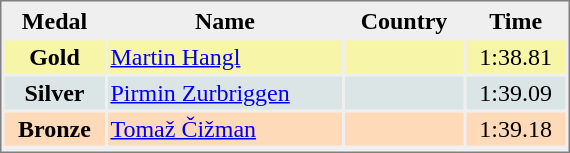<table style="border-style:solid;border-width:1px;border-color:#808080;background-color:#EFEFEF" cellspacing="2" cellpadding="2" width="380px">
<tr bgcolor="#EFEFEF">
<th>Medal</th>
<th>Name</th>
<th>Country</th>
<th>Time</th>
</tr>
<tr align="center" valign="top" bgcolor="#F7F6A8">
<th>Gold</th>
<td align="left"><a href='#'>Martin Hangl</a></td>
<td align="left"> </td>
<td>1:38.81</td>
</tr>
<tr align="center" valign="top" bgcolor="#DCE5E5">
<th>Silver</th>
<td align="left"><a href='#'>Pirmin Zurbriggen</a></td>
<td align="left"> </td>
<td>1:39.09</td>
</tr>
<tr align="center" valign="top" bgcolor="#FFDAB9">
<th>Bronze</th>
<td align="left"><a href='#'>Tomaž Čižman</a></td>
<td align="left"></td>
<td>1:39.18</td>
</tr>
<tr align="center" valign="top" bgcolor="#FFFFFF">
</tr>
</table>
